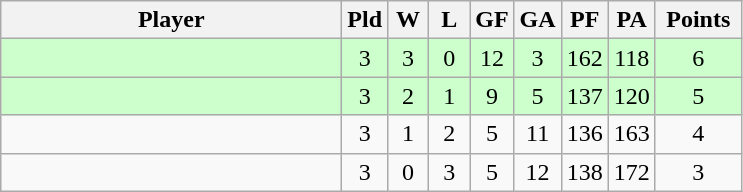<table class=wikitable style="text-align:center">
<tr>
<th width=220>Player</th>
<th width=20>Pld</th>
<th width=20>W</th>
<th width=20>L</th>
<th width=20>GF</th>
<th width=20>GA</th>
<th width=20>PF</th>
<th width=20>PA</th>
<th width=50>Points</th>
</tr>
<tr bgcolor="#ccffcc">
<td align=left></td>
<td>3</td>
<td>3</td>
<td>0</td>
<td>12</td>
<td>3</td>
<td>162</td>
<td>118</td>
<td>6</td>
</tr>
<tr bgcolor="#ccffcc">
<td align=left></td>
<td>3</td>
<td>2</td>
<td>1</td>
<td>9</td>
<td>5</td>
<td>137</td>
<td>120</td>
<td>5</td>
</tr>
<tr>
<td align=left></td>
<td>3</td>
<td>1</td>
<td>2</td>
<td>5</td>
<td>11</td>
<td>136</td>
<td>163</td>
<td>4</td>
</tr>
<tr>
<td align=left></td>
<td>3</td>
<td>0</td>
<td>3</td>
<td>5</td>
<td>12</td>
<td>138</td>
<td>172</td>
<td>3</td>
</tr>
</table>
